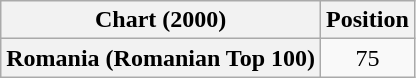<table class="wikitable plainrowheaders" style="text-align:center">
<tr>
<th>Chart (2000)</th>
<th>Position</th>
</tr>
<tr>
<th scope="row">Romania (Romanian Top 100)</th>
<td>75</td>
</tr>
</table>
